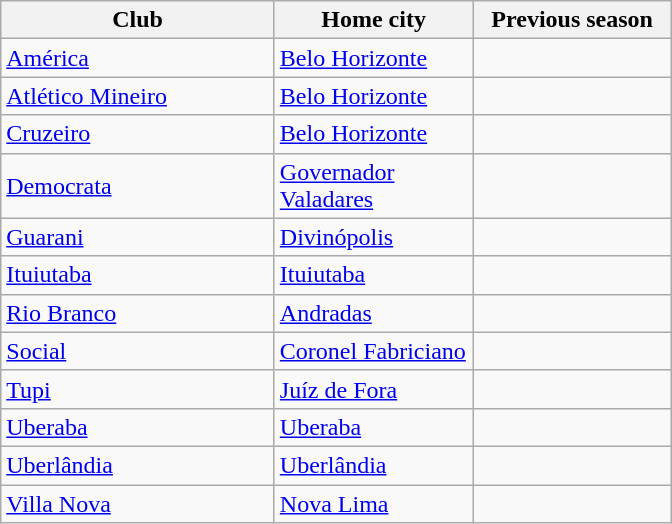<table class="wikitable sortable">
<tr>
<th width=175>Club</th>
<th width=125>Home city</th>
<th width=125>Previous season</th>
</tr>
<tr>
<td><a href='#'>América</a></td>
<td><a href='#'>Belo Horizonte</a></td>
<td></td>
</tr>
<tr>
<td><a href='#'>Atlético Mineiro</a></td>
<td><a href='#'>Belo Horizonte</a></td>
<td></td>
</tr>
<tr>
<td><a href='#'>Cruzeiro</a></td>
<td><a href='#'>Belo Horizonte</a></td>
<td></td>
</tr>
<tr>
<td><a href='#'>Democrata</a></td>
<td><a href='#'>Governador Valadares</a></td>
<td></td>
</tr>
<tr>
<td><a href='#'>Guarani</a></td>
<td><a href='#'>Divinópolis</a></td>
<td></td>
</tr>
<tr>
<td><a href='#'>Ituiutaba</a></td>
<td><a href='#'>Ituiutaba</a></td>
<td></td>
</tr>
<tr>
<td><a href='#'>Rio Branco</a></td>
<td><a href='#'>Andradas</a></td>
<td></td>
</tr>
<tr>
<td><a href='#'>Social</a></td>
<td><a href='#'>Coronel Fabriciano</a></td>
<td></td>
</tr>
<tr>
<td><a href='#'>Tupi</a></td>
<td><a href='#'>Juíz de Fora</a></td>
<td></td>
</tr>
<tr>
<td><a href='#'>Uberaba</a></td>
<td><a href='#'>Uberaba</a></td>
<td></td>
</tr>
<tr>
<td><a href='#'>Uberlândia</a></td>
<td><a href='#'>Uberlândia</a></td>
<td></td>
</tr>
<tr>
<td><a href='#'>Villa Nova</a></td>
<td><a href='#'>Nova Lima</a></td>
<td></td>
</tr>
</table>
